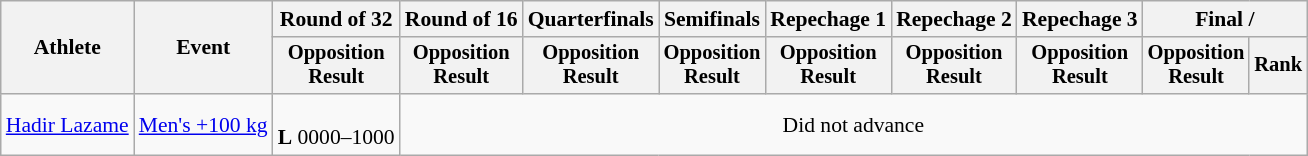<table class="wikitable" style="font-size:90%">
<tr>
<th rowspan="2">Athlete</th>
<th rowspan="2">Event</th>
<th>Round of 32</th>
<th>Round of 16</th>
<th>Quarterfinals</th>
<th>Semifinals</th>
<th>Repechage 1</th>
<th>Repechage 2</th>
<th>Repechage 3</th>
<th colspan=2>Final / </th>
</tr>
<tr style="font-size:95%">
<th>Opposition<br>Result</th>
<th>Opposition<br>Result</th>
<th>Opposition<br>Result</th>
<th>Opposition<br>Result</th>
<th>Opposition<br>Result</th>
<th>Opposition<br>Result</th>
<th>Opposition<br>Result</th>
<th>Opposition<br>Result</th>
<th>Rank</th>
</tr>
<tr align=center>
<td align=left><a href='#'>Hadir Lazame</a></td>
<td align=left><a href='#'>Men's +100 kg</a></td>
<td><br><strong>L</strong> 0000–1000</td>
<td colspan=8>Did not advance</td>
</tr>
</table>
